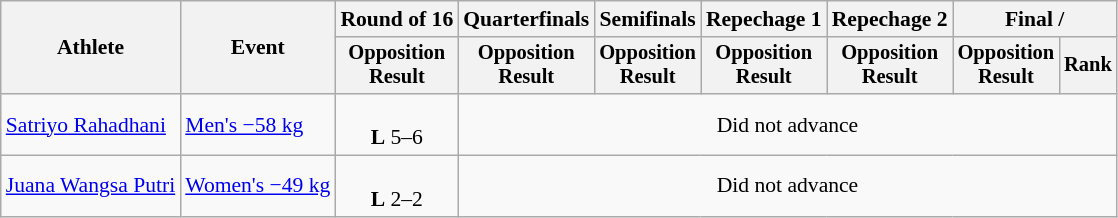<table class="wikitable" style="font-size:90%;">
<tr>
<th rowspan=2>Athlete</th>
<th rowspan=2>Event</th>
<th>Round of 16</th>
<th>Quarterfinals</th>
<th>Semifinals</th>
<th>Repechage 1</th>
<th>Repechage 2</th>
<th colspan=2>Final / </th>
</tr>
<tr style="font-size:95%">
<th>Opposition<br>Result</th>
<th>Opposition<br>Result</th>
<th>Opposition<br>Result</th>
<th>Opposition<br>Result</th>
<th>Opposition<br>Result</th>
<th>Opposition<br>Result</th>
<th>Rank</th>
</tr>
<tr align=center>
<td align=left><a href='#'>Satriyo Rahadhani</a></td>
<td align=left><a href='#'>Men's −58 kg</a></td>
<td><br><strong>L</strong> 5–6</td>
<td colspan=6>Did not advance</td>
</tr>
<tr align=center>
<td align=left><a href='#'>Juana Wangsa Putri</a></td>
<td align=left><a href='#'>Women's −49 kg</a></td>
<td><br><strong>L</strong> 2–2 </td>
<td colspan=6>Did not advance</td>
</tr>
</table>
